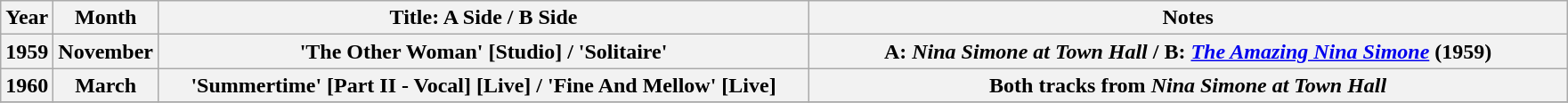<table class="wikitable plainrowheaders" style="text-align:center;">
<tr>
<th rowspan="1" scope="col" style="width:1em;">Year</th>
<th rowspan="1" scope="col" style="width:1em;">Month</th>
<th rowspan="1" scope="col" style="width:30em;">Title: A Side / B Side</th>
<th rowspan="1" scope="col" style="width:35em;">Notes</th>
</tr>
<tr>
<th scope="row">1959</th>
<th scope="row">November</th>
<th scope="row">'The Other Woman' [Studio] / 'Solitaire'</th>
<th scope="row">A: <em>Nina Simone at Town Hall</em> / B: <em><a href='#'>The Amazing Nina Simone</a></em> (1959)</th>
</tr>
<tr>
<th scope="row">1960</th>
<th scope="row">March</th>
<th scope="row">'Summertime' [Part II - Vocal] [Live] / 'Fine And Mellow' [Live]</th>
<th scope="row">Both tracks from <em>Nina Simone at Town Hall</em></th>
</tr>
<tr>
</tr>
</table>
